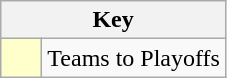<table class="wikitable" style="text-align: center;">
<tr>
<th colspan=2>Key</th>
</tr>
<tr>
<td style="background:#ffffcc; width:20px;"></td>
<td align=left>Teams to Playoffs</td>
</tr>
</table>
